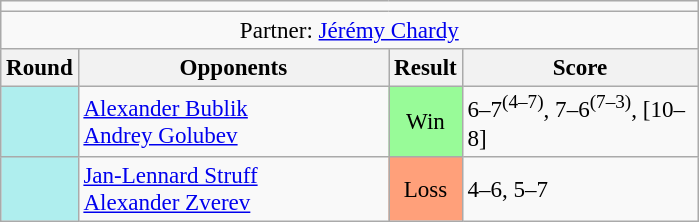<table class=wikitable style=font-size:96%>
<tr>
<td colspan=4></td>
</tr>
<tr>
<td colspan=4 style=text-align:center>Partner:  <a href='#'>Jérémy Chardy</a></td>
</tr>
<tr>
<th>Round</th>
<th style=width:200px>Opponents</th>
<th>Result</th>
<th width=150>Score</th>
</tr>
<tr>
<td style=background:#afeeee></td>
<td> <a href='#'>Alexander Bublik</a><br> <a href='#'>Andrey Golubev</a></td>
<td bgcolor=98FB98 style=text-align:center>Win</td>
<td>6–7<sup>(4–7)</sup>, 7–6<sup>(7–3)</sup>, [10–8]</td>
</tr>
<tr>
<td style=background:#afeeee></td>
<td> <a href='#'>Jan-Lennard Struff</a><br> <a href='#'>Alexander Zverev</a></td>
<td bgcolor=FFA07A style=text-align:center>Loss</td>
<td>4–6, 5–7</td>
</tr>
</table>
